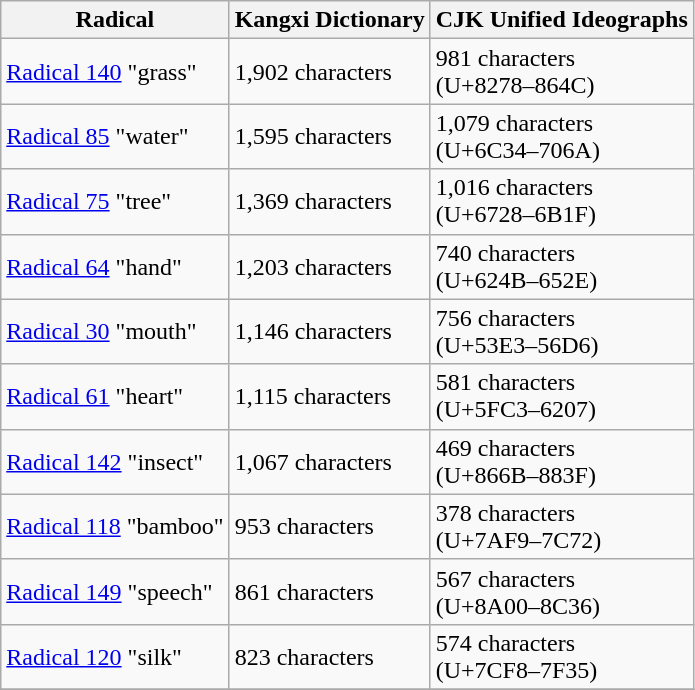<table class="wikitable sortable">
<tr>
<th class="unsortable">Radical</th>
<th>Kangxi Dictionary</th>
<th>CJK Unified Ideographs</th>
</tr>
<tr>
<td><a href='#'>Radical 140</a>  "grass"</td>
<td data-sort-value="1902">1,902 characters</td>
<td>981 characters<br>(U+8278–864C)</td>
</tr>
<tr>
<td><a href='#'>Radical 85</a>  "water"</td>
<td data-sort-value="1595">1,595 characters</td>
<td data-sort-value="1079">1,079 characters<br>(U+6C34–706A)</td>
</tr>
<tr>
<td><a href='#'>Radical 75</a>  "tree"</td>
<td data-sort-value="1369">1,369 characters</td>
<td data-sort-value="1016">1,016 characters<br>(U+6728–6B1F)</td>
</tr>
<tr>
<td><a href='#'>Radical 64</a>  "hand"</td>
<td data-sort-value="1203">1,203 characters</td>
<td>740 characters<br>(U+624B–652E)</td>
</tr>
<tr>
<td><a href='#'>Radical 30</a>  "mouth"</td>
<td data-sort-value="1146">1,146 characters</td>
<td>756 characters<br>(U+53E3–56D6)</td>
</tr>
<tr>
<td><a href='#'>Radical 61</a>  "heart"</td>
<td data-sort-value="1115">1,115 characters</td>
<td>581 characters<br>(U+5FC3–6207)</td>
</tr>
<tr>
<td><a href='#'>Radical 142</a>  "insect"</td>
<td data-sort-value="1067">1,067 characters</td>
<td>469 characters<br>(U+866B–883F)</td>
</tr>
<tr>
<td><a href='#'>Radical 118</a>  "bamboo"</td>
<td>953 characters</td>
<td>378 characters<br>(U+7AF9–7C72)</td>
</tr>
<tr>
<td><a href='#'>Radical 149</a>  "speech"</td>
<td>861 characters</td>
<td>567 characters<br>(U+8A00–8C36)</td>
</tr>
<tr>
<td><a href='#'>Radical 120</a>  "silk"</td>
<td>823 characters</td>
<td>574 characters<br>(U+7CF8–7F35)</td>
</tr>
<tr>
</tr>
</table>
